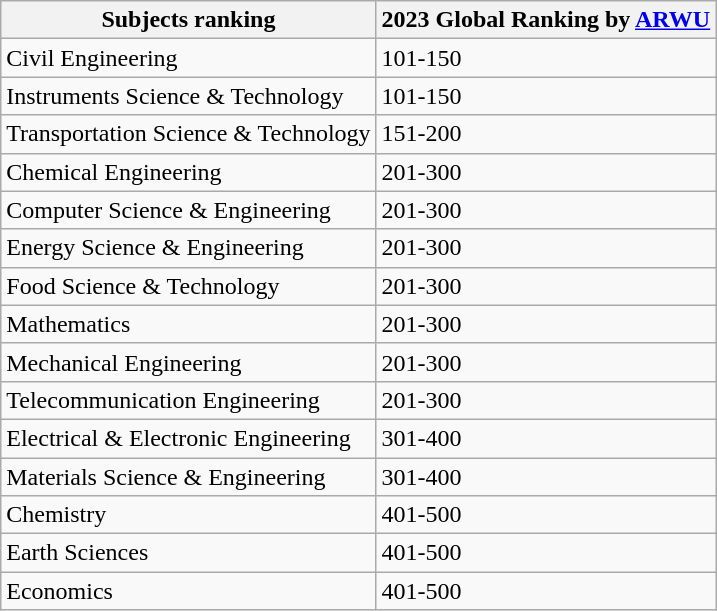<table class="wikitable">
<tr>
<th>Subjects ranking</th>
<th>2023 Global Ranking by <a href='#'>ARWU</a></th>
</tr>
<tr>
<td>Civil Engineering</td>
<td>101-150</td>
</tr>
<tr>
<td>Instruments Science & Technology</td>
<td>101-150</td>
</tr>
<tr>
<td>Transportation Science & Technology</td>
<td>151-200</td>
</tr>
<tr>
<td>Chemical Engineering</td>
<td>201-300</td>
</tr>
<tr>
<td>Computer Science & Engineering</td>
<td>201-300</td>
</tr>
<tr>
<td>Energy Science & Engineering</td>
<td>201-300</td>
</tr>
<tr>
<td>Food Science & Technology</td>
<td>201-300</td>
</tr>
<tr>
<td>Mathematics</td>
<td>201-300</td>
</tr>
<tr>
<td>Mechanical Engineering</td>
<td>201-300</td>
</tr>
<tr>
<td>Telecommunication Engineering</td>
<td>201-300</td>
</tr>
<tr>
<td>Electrical & Electronic Engineering</td>
<td>301-400</td>
</tr>
<tr>
<td>Materials Science & Engineering</td>
<td>301-400</td>
</tr>
<tr>
<td>Chemistry</td>
<td>401-500</td>
</tr>
<tr>
<td>Earth Sciences</td>
<td>401-500</td>
</tr>
<tr>
<td>Economics</td>
<td>401-500</td>
</tr>
</table>
